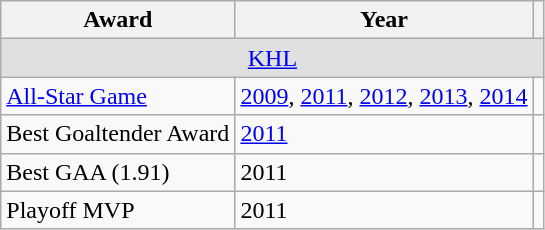<table class="wikitable">
<tr>
<th>Award</th>
<th>Year</th>
<th></th>
</tr>
<tr ALIGN="center" bgcolor="#e0e0e0">
<td colspan="3"><a href='#'>KHL</a></td>
</tr>
<tr>
<td><a href='#'>All-Star Game</a></td>
<td><a href='#'>2009</a>, <a href='#'>2011</a>, <a href='#'>2012</a>, <a href='#'>2013</a>, <a href='#'>2014</a></td>
<td></td>
</tr>
<tr>
<td>Best Goaltender Award</td>
<td><a href='#'>2011</a></td>
<td></td>
</tr>
<tr>
<td>Best GAA (1.91)</td>
<td>2011</td>
<td></td>
</tr>
<tr>
<td>Playoff MVP</td>
<td>2011</td>
<td></td>
</tr>
</table>
